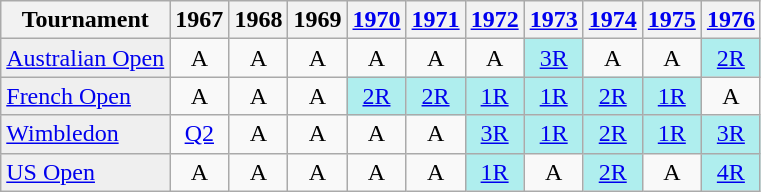<table class="wikitable" style=text-align:center;>
<tr>
<th>Tournament</th>
<th>1967</th>
<th>1968</th>
<th>1969</th>
<th><a href='#'>1970</a></th>
<th><a href='#'>1971</a></th>
<th><a href='#'>1972</a></th>
<th><a href='#'>1973</a></th>
<th><a href='#'>1974</a></th>
<th><a href='#'>1975</a></th>
<th><a href='#'>1976</a></th>
</tr>
<tr>
<td style="background:#efefef;text-align:left;"><a href='#'>Australian Open</a></td>
<td>A</td>
<td>A</td>
<td>A</td>
<td>A</td>
<td>A</td>
<td>A</td>
<td style="background:#afeeee;"><a href='#'>3R</a></td>
<td>A</td>
<td>A</td>
<td style="background:#afeeee;"><a href='#'>2R</a></td>
</tr>
<tr>
<td style="background:#efefef;text-align:left;"><a href='#'>French Open</a></td>
<td>A</td>
<td>A</td>
<td>A</td>
<td style="background:#afeeee;"><a href='#'>2R</a></td>
<td style="background:#afeeee;"><a href='#'>2R</a></td>
<td style="background:#afeeee;"><a href='#'>1R</a></td>
<td style="background:#afeeee;"><a href='#'>1R</a></td>
<td style="background:#afeeee;"><a href='#'>2R</a></td>
<td style="background:#afeeee;"><a href='#'>1R</a></td>
<td>A</td>
</tr>
<tr>
<td style="background:#efefef;text-align:left;"><a href='#'>Wimbledon</a></td>
<td><a href='#'>Q2</a></td>
<td>A</td>
<td>A</td>
<td>A</td>
<td>A</td>
<td style="background:#afeeee;"><a href='#'>3R</a></td>
<td style="background:#afeeee;"><a href='#'>1R</a></td>
<td style="background:#afeeee;"><a href='#'>2R</a></td>
<td style="background:#afeeee;"><a href='#'>1R</a></td>
<td style="background:#afeeee;"><a href='#'>3R</a></td>
</tr>
<tr>
<td style="background:#efefef;text-align:left;"><a href='#'>US Open</a></td>
<td>A</td>
<td>A</td>
<td>A</td>
<td>A</td>
<td>A</td>
<td style="background:#afeeee;"><a href='#'>1R</a></td>
<td>A</td>
<td style="background:#afeeee;"><a href='#'>2R</a></td>
<td>A</td>
<td style="background:#afeeee;"><a href='#'>4R</a></td>
</tr>
</table>
